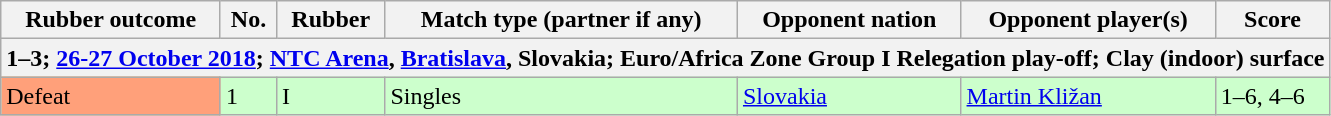<table class=wikitable>
<tr>
<th>Rubber outcome</th>
<th>No.</th>
<th>Rubber</th>
<th>Match type (partner if any)</th>
<th>Opponent nation</th>
<th>Opponent player(s)</th>
<th>Score</th>
</tr>
<tr>
<th colspan=7>1–3; <a href='#'>26-27 October 2018</a>; <a href='#'>NTC Arena</a>, <a href='#'>Bratislava</a>, Slovakia; Euro/Africa Zone Group I Relegation play-off; Clay (indoor) surface</th>
</tr>
<tr bgcolor=#CCFFCC>
<td bgcolor=FFA07A>Defeat</td>
<td>1</td>
<td>I</td>
<td>Singles</td>
<td> <a href='#'>Slovakia</a></td>
<td><a href='#'>Martin Kližan</a></td>
<td>1–6, 4–6</td>
</tr>
</table>
